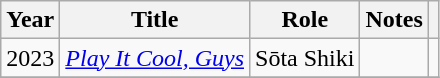<table class="wikitable">
<tr>
<th>Year</th>
<th>Title</th>
<th>Role</th>
<th>Notes</th>
<th></th>
</tr>
<tr>
<td>2023</td>
<td><em><a href='#'>Play It Cool, Guys</a></em></td>
<td>Sōta Shiki</td>
<td></td>
<td></td>
</tr>
<tr>
</tr>
</table>
